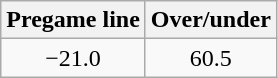<table class="wikitable" style="margin-left: auto; margin-right: auto; border: none; display: inline-table;">
<tr style="text-align:center">
<th style=>Pregame line</th>
<th style=>Over/under</th>
</tr>
<tr style="text-align:center">
<td>−21.0</td>
<td>60.5</td>
</tr>
</table>
